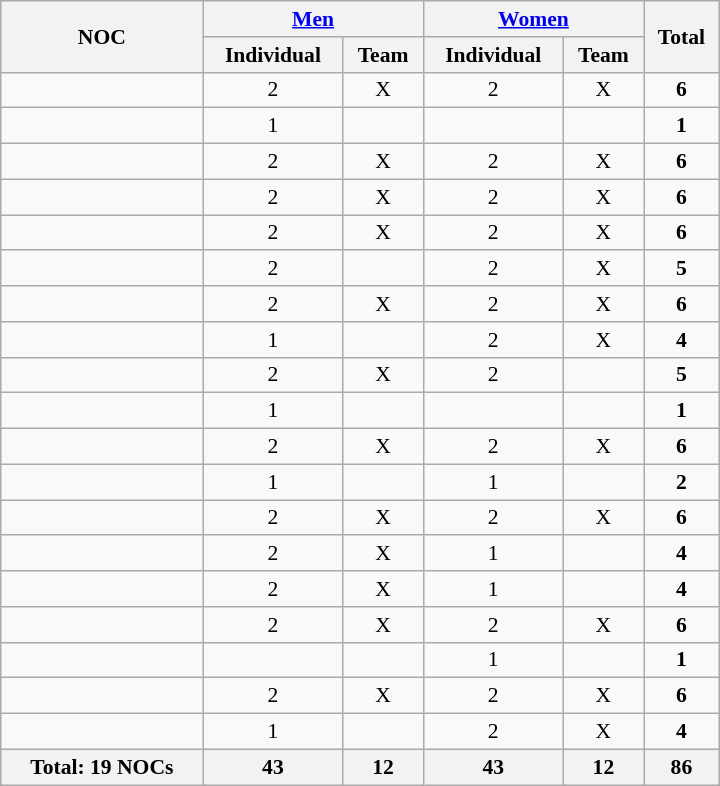<table class="wikitable" width=480 style="text-align:center; font-size:90%">
<tr>
<th rowspan="2" align="center">NOC</th>
<th colspan="2"><a href='#'>Men</a></th>
<th colspan="2"><a href='#'>Women</a></th>
<th rowspan="2">Total</th>
</tr>
<tr>
<th>Individual</th>
<th>Team</th>
<th>Individual</th>
<th>Team</th>
</tr>
<tr>
<td style="text-align:left;"></td>
<td>2</td>
<td>X</td>
<td>2</td>
<td>X</td>
<td><strong>6</strong></td>
</tr>
<tr>
<td style="text-align:left;"></td>
<td>1</td>
<td></td>
<td></td>
<td></td>
<td><strong>1</strong></td>
</tr>
<tr>
<td style="text-align:left;"></td>
<td>2</td>
<td>X</td>
<td>2</td>
<td>X</td>
<td><strong>6</strong></td>
</tr>
<tr>
<td style="text-align:left;"></td>
<td>2</td>
<td>X</td>
<td>2</td>
<td>X</td>
<td><strong>6</strong></td>
</tr>
<tr>
<td style="text-align:left;"></td>
<td>2</td>
<td>X</td>
<td>2</td>
<td>X</td>
<td><strong>6</strong></td>
</tr>
<tr>
<td style="text-align:left;"></td>
<td>2</td>
<td></td>
<td>2</td>
<td>X</td>
<td><strong>5</strong></td>
</tr>
<tr>
<td style="text-align:left;"></td>
<td>2</td>
<td>X</td>
<td>2</td>
<td>X</td>
<td><strong>6</strong></td>
</tr>
<tr>
<td style="text-align:left;"></td>
<td>1</td>
<td></td>
<td>2</td>
<td>X</td>
<td><strong>4</strong></td>
</tr>
<tr>
<td style="text-align:left;"></td>
<td>2</td>
<td>X</td>
<td>2</td>
<td></td>
<td><strong>5</strong></td>
</tr>
<tr>
<td style="text-align:left;"></td>
<td>1</td>
<td></td>
<td></td>
<td></td>
<td><strong>1</strong></td>
</tr>
<tr>
<td style="text-align:left;"></td>
<td>2</td>
<td>X</td>
<td>2</td>
<td>X</td>
<td><strong>6</strong></td>
</tr>
<tr>
<td style="text-align:left;"></td>
<td>1</td>
<td></td>
<td>1</td>
<td></td>
<td><strong>2</strong></td>
</tr>
<tr>
<td style="text-align:left;"></td>
<td>2</td>
<td>X</td>
<td>2</td>
<td>X</td>
<td><strong>6</strong></td>
</tr>
<tr>
<td style="text-align:left;"></td>
<td>2</td>
<td>X</td>
<td>1</td>
<td></td>
<td><strong>4</strong></td>
</tr>
<tr>
<td style="text-align:left;"></td>
<td>2</td>
<td>X</td>
<td>1</td>
<td></td>
<td><strong>4</strong></td>
</tr>
<tr>
<td style="text-align:left;"></td>
<td>2</td>
<td>X</td>
<td>2</td>
<td>X</td>
<td><strong>6</strong></td>
</tr>
<tr>
<td style="text-align:left;"></td>
<td></td>
<td></td>
<td>1</td>
<td></td>
<td><strong>1</strong></td>
</tr>
<tr>
<td style="text-align:left;"></td>
<td>2</td>
<td>X</td>
<td>2</td>
<td>X</td>
<td><strong>6</strong></td>
</tr>
<tr>
<td style="text-align:left;"></td>
<td>1</td>
<td></td>
<td>2</td>
<td>X</td>
<td><strong>4</strong></td>
</tr>
<tr>
<th>Total: 19 NOCs</th>
<th>43</th>
<th>12</th>
<th>43</th>
<th>12</th>
<th>86</th>
</tr>
</table>
